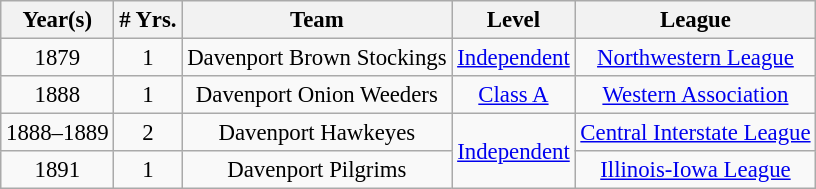<table class="wikitable" style="text-align:center; font-size: 95%;">
<tr>
<th>Year(s)</th>
<th># Yrs.</th>
<th>Team</th>
<th>Level</th>
<th>League</th>
</tr>
<tr>
<td>1879</td>
<td>1</td>
<td>Davenport Brown Stockings</td>
<td><a href='#'>Independent</a></td>
<td><a href='#'>Northwestern League</a></td>
</tr>
<tr>
<td>1888</td>
<td>1</td>
<td>Davenport Onion Weeders</td>
<td><a href='#'>Class A</a></td>
<td><a href='#'>Western Association</a></td>
</tr>
<tr>
<td>1888–1889</td>
<td>2</td>
<td>Davenport Hawkeyes</td>
<td rowspan=2><a href='#'>Independent</a></td>
<td><a href='#'>Central Interstate League</a></td>
</tr>
<tr>
<td>1891</td>
<td>1</td>
<td>Davenport Pilgrims</td>
<td><a href='#'>Illinois-Iowa League</a></td>
</tr>
</table>
